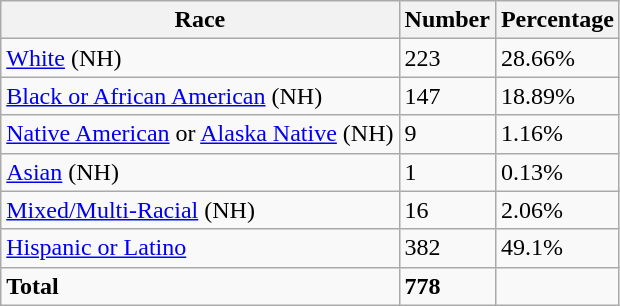<table class="wikitable">
<tr>
<th>Race</th>
<th>Number</th>
<th>Percentage</th>
</tr>
<tr>
<td><a href='#'>White</a> (NH)</td>
<td>223</td>
<td>28.66%</td>
</tr>
<tr>
<td><a href='#'>Black or African American</a> (NH)</td>
<td>147</td>
<td>18.89%</td>
</tr>
<tr>
<td><a href='#'>Native American</a> or <a href='#'>Alaska Native</a> (NH)</td>
<td>9</td>
<td>1.16%</td>
</tr>
<tr>
<td><a href='#'>Asian</a> (NH)</td>
<td>1</td>
<td>0.13%</td>
</tr>
<tr>
<td><a href='#'>Mixed/Multi-Racial</a> (NH)</td>
<td>16</td>
<td>2.06%</td>
</tr>
<tr>
<td><a href='#'>Hispanic or Latino</a></td>
<td>382</td>
<td>49.1%</td>
</tr>
<tr>
<td><strong>Total</strong></td>
<td><strong>778</strong></td>
<td></td>
</tr>
</table>
